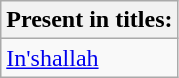<table class="wikitable">
<tr>
<th>Present in titles:</th>
</tr>
<tr>
<td><a href='#'>In'shallah</a></td>
</tr>
</table>
